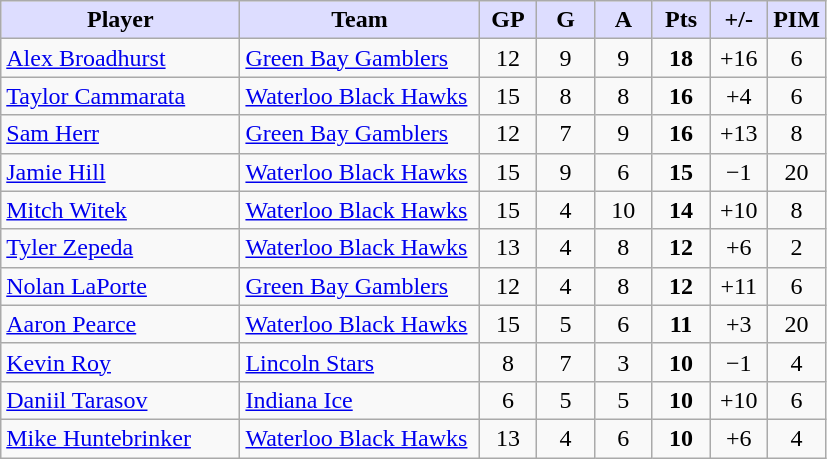<table class="wikitable" style="text-align:center">
<tr>
<th style="background:#ddf; width:29%;">Player</th>
<th style="background:#ddf; width:29%;">Team</th>
<th style="background:#ddf; width:7%;">GP</th>
<th style="background:#ddf; width:7%;">G</th>
<th style="background:#ddf; width:7%;">A</th>
<th style="background:#ddf; width:7%;">Pts</th>
<th style="background:#ddf; width:7%;">+/-</th>
<th style="background:#ddf; width:7%;">PIM</th>
</tr>
<tr>
<td align=left><a href='#'>Alex Broadhurst</a></td>
<td align=left><a href='#'>Green Bay Gamblers</a></td>
<td>12</td>
<td>9</td>
<td>9</td>
<td><strong>18</strong></td>
<td>+16</td>
<td>6</td>
</tr>
<tr>
<td align=left><a href='#'>Taylor Cammarata</a></td>
<td align=left><a href='#'>Waterloo Black Hawks</a></td>
<td>15</td>
<td>8</td>
<td>8</td>
<td><strong>16</strong></td>
<td>+4</td>
<td>6</td>
</tr>
<tr>
<td align=left><a href='#'>Sam Herr</a></td>
<td align=left><a href='#'>Green Bay Gamblers</a></td>
<td>12</td>
<td>7</td>
<td>9</td>
<td><strong>16</strong></td>
<td>+13</td>
<td>8</td>
</tr>
<tr>
<td align=left><a href='#'>Jamie Hill</a></td>
<td align=left><a href='#'>Waterloo Black Hawks</a></td>
<td>15</td>
<td>9</td>
<td>6</td>
<td><strong>15</strong></td>
<td>−1</td>
<td>20</td>
</tr>
<tr>
<td align=left><a href='#'>Mitch Witek</a></td>
<td align=left><a href='#'>Waterloo Black Hawks</a></td>
<td>15</td>
<td>4</td>
<td>10</td>
<td><strong>14</strong></td>
<td>+10</td>
<td>8</td>
</tr>
<tr>
<td align=left><a href='#'>Tyler Zepeda</a></td>
<td align=left><a href='#'>Waterloo Black Hawks</a></td>
<td>13</td>
<td>4</td>
<td>8</td>
<td><strong>12</strong></td>
<td>+6</td>
<td>2</td>
</tr>
<tr>
<td align=left><a href='#'>Nolan LaPorte</a></td>
<td align=left><a href='#'>Green Bay Gamblers</a></td>
<td>12</td>
<td>4</td>
<td>8</td>
<td><strong>12</strong></td>
<td>+11</td>
<td>6</td>
</tr>
<tr>
<td align=left><a href='#'>Aaron Pearce</a></td>
<td align=left><a href='#'>Waterloo Black Hawks</a></td>
<td>15</td>
<td>5</td>
<td>6</td>
<td><strong>11</strong></td>
<td>+3</td>
<td>20</td>
</tr>
<tr>
<td align=left><a href='#'>Kevin Roy</a></td>
<td align=left><a href='#'>Lincoln Stars</a></td>
<td>8</td>
<td>7</td>
<td>3</td>
<td><strong>10</strong></td>
<td>−1</td>
<td>4</td>
</tr>
<tr>
<td align=left><a href='#'>Daniil Tarasov</a></td>
<td align=left><a href='#'>Indiana Ice</a></td>
<td>6</td>
<td>5</td>
<td>5</td>
<td><strong>10</strong></td>
<td>+10</td>
<td>6</td>
</tr>
<tr>
<td align=left><a href='#'>Mike Huntebrinker</a></td>
<td align=left><a href='#'>Waterloo Black Hawks</a></td>
<td>13</td>
<td>4</td>
<td>6</td>
<td><strong>10</strong></td>
<td>+6</td>
<td>4</td>
</tr>
</table>
